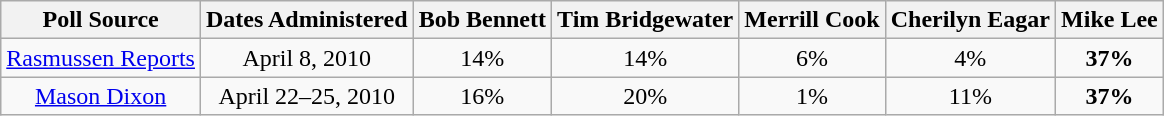<table class="wikitable" style="text-align:center">
<tr valign=bottom>
<th>Poll Source</th>
<th>Dates Administered</th>
<th>Bob Bennett</th>
<th>Tim Bridgewater</th>
<th>Merrill Cook</th>
<th>Cherilyn Eagar</th>
<th>Mike Lee</th>
</tr>
<tr>
<td><a href='#'>Rasmussen Reports</a></td>
<td>April 8, 2010</td>
<td>14%</td>
<td>14%</td>
<td>6%</td>
<td>4%</td>
<td><strong>37%</strong></td>
</tr>
<tr>
<td><a href='#'>Mason Dixon</a></td>
<td>April 22–25, 2010</td>
<td>16%</td>
<td>20%</td>
<td>1%</td>
<td>11%</td>
<td><strong>37%</strong></td>
</tr>
</table>
